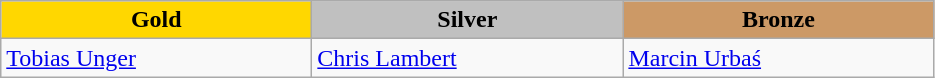<table class="wikitable" style="text-align:left">
<tr align="center">
<td width=200 bgcolor=gold><strong>Gold</strong></td>
<td width=200 bgcolor=silver><strong>Silver</strong></td>
<td width=200 bgcolor=CC9966><strong>Bronze</strong></td>
</tr>
<tr>
<td><a href='#'>Tobias Unger</a><br><em></em></td>
<td><a href='#'>Chris Lambert</a><br><em></em></td>
<td><a href='#'>Marcin Urbaś</a><br><em></em></td>
</tr>
</table>
